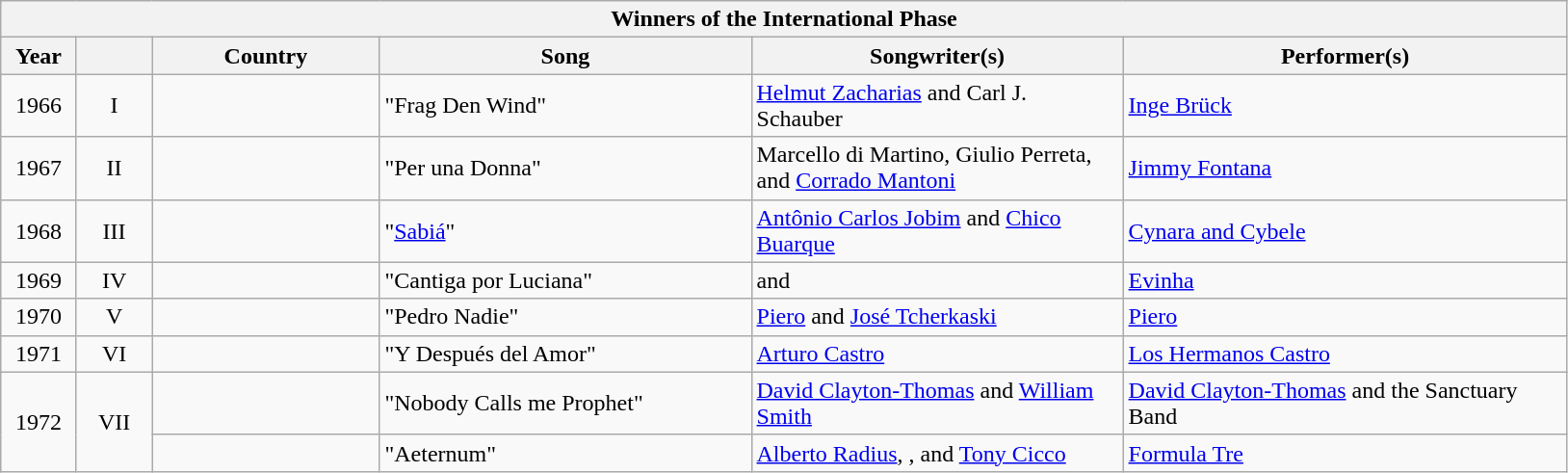<table class="wikitable">
<tr>
<th colspan="6">Winners of the International Phase</th>
</tr>
<tr>
<th width="45">Year</th>
<th width="45"></th>
<th width="150">Country</th>
<th width="250">Song</th>
<th width="250">Songwriter(s)</th>
<th width="300">Performer(s)</th>
</tr>
<tr>
<td align="center">1966</td>
<td align="center">I</td>
<td></td>
<td>"Frag Den Wind"</td>
<td><a href='#'>Helmut Zacharias</a> and Carl J. Schauber</td>
<td><a href='#'>Inge Brück</a></td>
</tr>
<tr>
<td align="center">1967</td>
<td align="center">II</td>
<td></td>
<td>"Per una Donna"</td>
<td>Marcello di Martino, Giulio Perreta, and <a href='#'>Corrado Mantoni</a></td>
<td><a href='#'>Jimmy Fontana</a></td>
</tr>
<tr>
<td align="center">1968</td>
<td align="center">III</td>
<td></td>
<td>"<a href='#'>Sabiá</a>"</td>
<td><a href='#'>Antônio Carlos Jobim</a> and <a href='#'>Chico Buarque</a></td>
<td><a href='#'>Cynara and Cybele</a></td>
</tr>
<tr>
<td align="center">1969</td>
<td align="center">IV</td>
<td></td>
<td>"Cantiga por Luciana"</td>
<td> and </td>
<td><a href='#'>Evinha</a></td>
</tr>
<tr>
<td align="center">1970</td>
<td align="center">V</td>
<td></td>
<td>"Pedro Nadie"</td>
<td><a href='#'>Piero</a> and <a href='#'>José Tcherkaski</a></td>
<td><a href='#'>Piero</a></td>
</tr>
<tr>
<td align="center">1971</td>
<td align="center">VI</td>
<td></td>
<td>"Y Después del Amor"</td>
<td><a href='#'>Arturo Castro</a></td>
<td><a href='#'>Los Hermanos Castro</a></td>
</tr>
<tr>
<td rowspan="2" align="center">1972</td>
<td rowspan="2" align="center">VII</td>
<td></td>
<td>"Nobody Calls me Prophet"</td>
<td><a href='#'>David Clayton-Thomas</a> and <a href='#'>William Smith</a></td>
<td><a href='#'>David Clayton-Thomas</a> and the Sanctuary Band</td>
</tr>
<tr>
<td></td>
<td>"Aeternum"</td>
<td><a href='#'>Alberto Radius</a>, , and <a href='#'>Tony Cicco</a></td>
<td><a href='#'>Formula Tre</a></td>
</tr>
</table>
